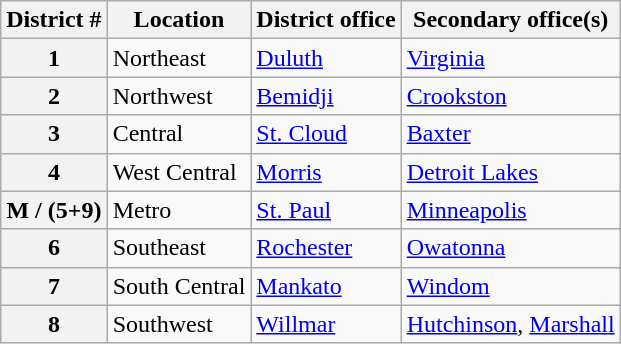<table class="wikitable sortable plainrowheaders">
<tr>
<th scope="col">District #</th>
<th scope="col">Location</th>
<th scope="col">District office</th>
<th scope="col">Secondary office(s)</th>
</tr>
<tr>
<th scope="row">1</th>
<td>Northeast</td>
<td><a href='#'>Duluth</a></td>
<td><a href='#'>Virginia</a></td>
</tr>
<tr>
<th scope="row">2</th>
<td>Northwest</td>
<td><a href='#'>Bemidji</a></td>
<td><a href='#'>Crookston</a></td>
</tr>
<tr>
<th scope="row">3</th>
<td>Central</td>
<td><a href='#'>St. Cloud</a></td>
<td><a href='#'>Baxter</a></td>
</tr>
<tr>
<th scope="row">4</th>
<td>West Central</td>
<td><a href='#'>Morris</a></td>
<td><a href='#'>Detroit Lakes</a></td>
</tr>
<tr>
<th scope="row">M / (5+9)</th>
<td>Metro</td>
<td><a href='#'>St. Paul</a></td>
<td><a href='#'>Minneapolis</a></td>
</tr>
<tr>
<th scope="row">6</th>
<td>Southeast</td>
<td><a href='#'>Rochester</a></td>
<td><a href='#'>Owatonna</a></td>
</tr>
<tr>
<th scope="row">7</th>
<td>South Central</td>
<td><a href='#'>Mankato</a></td>
<td><a href='#'>Windom</a></td>
</tr>
<tr>
<th scope="row">8</th>
<td>Southwest</td>
<td><a href='#'>Willmar</a></td>
<td><a href='#'>Hutchinson</a>, <a href='#'>Marshall</a></td>
</tr>
</table>
